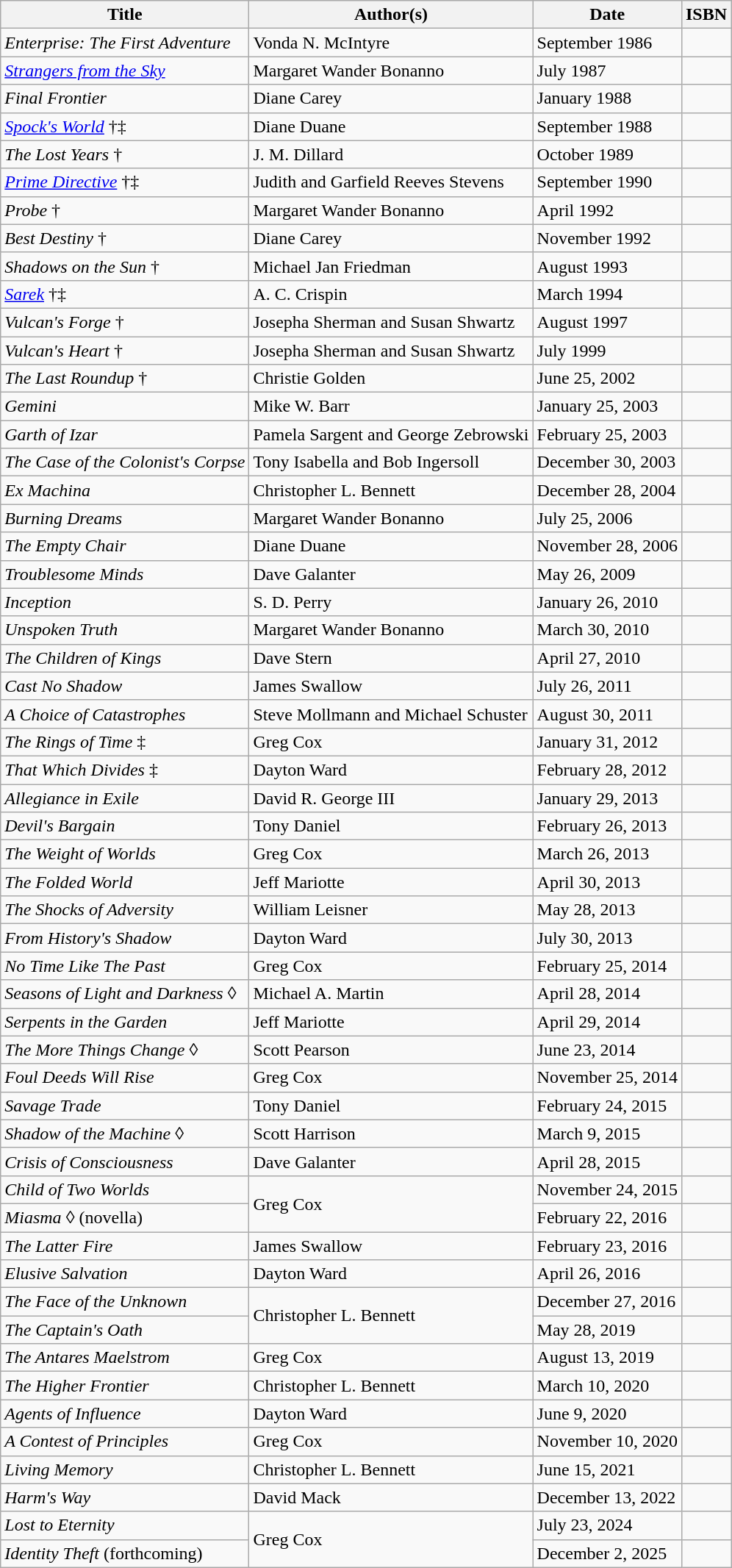<table class="wikitable">
<tr>
<th>Title</th>
<th>Author(s)</th>
<th>Date</th>
<th>ISBN</th>
</tr>
<tr>
<td><em>Enterprise: The First Adventure</em></td>
<td>Vonda N. McIntyre</td>
<td>September 1986</td>
<td></td>
</tr>
<tr>
<td><em><a href='#'>Strangers from the Sky</a></em></td>
<td>Margaret Wander Bonanno</td>
<td>July 1987</td>
<td></td>
</tr>
<tr>
<td><em>Final Frontier</em></td>
<td>Diane Carey</td>
<td>January 1988</td>
<td></td>
</tr>
<tr>
<td><em><a href='#'>Spock's World</a></em> †‡</td>
<td>Diane Duane</td>
<td>September 1988</td>
<td></td>
</tr>
<tr>
<td><em>The Lost Years</em> †</td>
<td>J. M. Dillard</td>
<td>October 1989</td>
<td></td>
</tr>
<tr>
<td><em><a href='#'>Prime Directive</a></em> †‡</td>
<td>Judith and Garfield Reeves Stevens</td>
<td>September 1990</td>
<td></td>
</tr>
<tr>
<td><em>Probe</em> †</td>
<td>Margaret Wander Bonanno</td>
<td>April 1992</td>
<td></td>
</tr>
<tr>
<td><em>Best Destiny</em> †</td>
<td>Diane Carey</td>
<td>November 1992</td>
<td></td>
</tr>
<tr>
<td><em>Shadows on the Sun</em> †</td>
<td>Michael Jan Friedman</td>
<td>August 1993</td>
<td></td>
</tr>
<tr>
<td><em><a href='#'>Sarek</a></em> †‡</td>
<td>A. C. Crispin</td>
<td>March 1994</td>
<td></td>
</tr>
<tr>
<td><em>Vulcan's Forge</em> †</td>
<td>Josepha Sherman and Susan Shwartz</td>
<td>August 1997</td>
<td></td>
</tr>
<tr>
<td><em>Vulcan's Heart</em> †</td>
<td>Josepha Sherman and Susan Shwartz</td>
<td>July 1999</td>
<td></td>
</tr>
<tr>
<td><em>The Last Roundup</em> †</td>
<td>Christie Golden</td>
<td>June 25, 2002</td>
<td></td>
</tr>
<tr>
<td><em>Gemini</em></td>
<td>Mike W. Barr</td>
<td>January 25, 2003</td>
<td></td>
</tr>
<tr>
<td><em>Garth of Izar</em></td>
<td>Pamela Sargent and George Zebrowski</td>
<td>February 25, 2003</td>
<td></td>
</tr>
<tr>
<td><em>The Case of the Colonist's Corpse</em></td>
<td>Tony Isabella and Bob Ingersoll</td>
<td>December 30, 2003</td>
<td></td>
</tr>
<tr>
<td><em>Ex Machina</em></td>
<td>Christopher L. Bennett</td>
<td>December 28, 2004</td>
<td></td>
</tr>
<tr>
<td><em>Burning Dreams</em></td>
<td>Margaret Wander Bonanno</td>
<td>July 25, 2006</td>
<td></td>
</tr>
<tr>
<td><em>The Empty Chair</em></td>
<td>Diane Duane</td>
<td>November 28, 2006</td>
<td></td>
</tr>
<tr>
<td><em>Troublesome Minds</em></td>
<td>Dave Galanter</td>
<td>May 26, 2009</td>
<td></td>
</tr>
<tr>
<td><em>Inception</em></td>
<td>S. D. Perry</td>
<td>January 26, 2010</td>
<td></td>
</tr>
<tr>
<td><em>Unspoken Truth</em></td>
<td>Margaret Wander Bonanno</td>
<td>March 30, 2010</td>
<td></td>
</tr>
<tr>
<td><em>The Children of Kings</em></td>
<td>Dave Stern</td>
<td>April 27, 2010</td>
<td></td>
</tr>
<tr>
<td><em>Cast No Shadow</em></td>
<td>James Swallow</td>
<td>July 26, 2011</td>
<td></td>
</tr>
<tr>
<td><em>A Choice of Catastrophes</em></td>
<td>Steve Mollmann and Michael Schuster</td>
<td>August 30, 2011</td>
<td></td>
</tr>
<tr>
<td><em>The Rings of Time</em> ‡</td>
<td>Greg Cox</td>
<td>January 31, 2012</td>
<td></td>
</tr>
<tr>
<td><em>That Which Divides</em> ‡</td>
<td>Dayton Ward</td>
<td>February 28, 2012</td>
<td></td>
</tr>
<tr>
<td><em>Allegiance in Exile</em></td>
<td>David R. George III</td>
<td>January 29, 2013</td>
<td></td>
</tr>
<tr>
<td><em>Devil's Bargain</em></td>
<td>Tony Daniel</td>
<td>February 26, 2013</td>
<td></td>
</tr>
<tr>
<td><em>The Weight of Worlds</em></td>
<td>Greg Cox</td>
<td>March 26, 2013</td>
<td></td>
</tr>
<tr>
<td><em>The Folded World</em></td>
<td>Jeff Mariotte</td>
<td>April 30, 2013</td>
<td></td>
</tr>
<tr>
<td><em>The Shocks of Adversity</em></td>
<td>William Leisner</td>
<td>May 28, 2013</td>
<td></td>
</tr>
<tr>
<td><em>From History's Shadow</em></td>
<td>Dayton Ward</td>
<td>July 30, 2013</td>
<td></td>
</tr>
<tr>
<td><em>No Time Like The Past</em></td>
<td>Greg Cox</td>
<td>February 25, 2014</td>
<td></td>
</tr>
<tr>
<td><em>Seasons of Light and Darkness</em> ◊</td>
<td>Michael A. Martin</td>
<td>April 28, 2014</td>
<td></td>
</tr>
<tr>
<td><em>Serpents in the Garden</em></td>
<td>Jeff Mariotte</td>
<td>April 29, 2014</td>
<td></td>
</tr>
<tr>
<td><em>The More Things Change</em> ◊</td>
<td>Scott Pearson</td>
<td>June 23, 2014</td>
<td></td>
</tr>
<tr>
<td><em>Foul Deeds Will Rise</em></td>
<td>Greg Cox</td>
<td>November 25, 2014</td>
<td></td>
</tr>
<tr>
<td><em>Savage Trade</em></td>
<td>Tony Daniel</td>
<td>February 24, 2015</td>
<td></td>
</tr>
<tr>
<td><em>Shadow of the Machine</em> ◊</td>
<td>Scott Harrison</td>
<td>March 9, 2015</td>
<td></td>
</tr>
<tr>
<td><em>Crisis of Consciousness</em></td>
<td>Dave Galanter</td>
<td>April 28, 2015</td>
<td></td>
</tr>
<tr>
<td><em>Child of Two Worlds</em></td>
<td rowspan="2">Greg Cox</td>
<td>November 24, 2015</td>
<td></td>
</tr>
<tr>
<td><em>Miasma</em> ◊ (novella)</td>
<td>February 22, 2016</td>
<td></td>
</tr>
<tr>
<td><em>The Latter Fire</em></td>
<td>James Swallow</td>
<td>February 23, 2016</td>
<td></td>
</tr>
<tr>
<td><em>Elusive Salvation</em></td>
<td>Dayton Ward</td>
<td>April 26, 2016</td>
<td></td>
</tr>
<tr>
<td><em>The Face of the Unknown</em></td>
<td rowspan="2">Christopher L. Bennett</td>
<td>December 27, 2016</td>
<td></td>
</tr>
<tr>
<td><em>The Captain's Oath</em></td>
<td>May 28, 2019</td>
<td></td>
</tr>
<tr>
<td><em>The Antares Maelstrom</em></td>
<td>Greg Cox</td>
<td>August 13, 2019</td>
<td></td>
</tr>
<tr>
<td><em>The Higher Frontier</em></td>
<td>Christopher L. Bennett</td>
<td>March 10, 2020</td>
<td></td>
</tr>
<tr>
<td><em>Agents of Influence</em></td>
<td>Dayton Ward</td>
<td>June 9, 2020</td>
<td></td>
</tr>
<tr>
<td><em>A Contest of Principles</em></td>
<td>Greg Cox</td>
<td>November 10, 2020</td>
<td></td>
</tr>
<tr>
<td><em>Living Memory</em></td>
<td>Christopher L. Bennett</td>
<td>June 15, 2021</td>
<td></td>
</tr>
<tr>
<td><em>Harm's Way</em></td>
<td>David Mack</td>
<td>December 13, 2022</td>
<td></td>
</tr>
<tr>
<td><em>Lost to Eternity</em></td>
<td rowspan="2">Greg Cox</td>
<td>July 23, 2024</td>
<td></td>
</tr>
<tr>
<td><em>Identity Theft</em> (forthcoming)</td>
<td>December 2, 2025</td>
<td></td>
</tr>
</table>
